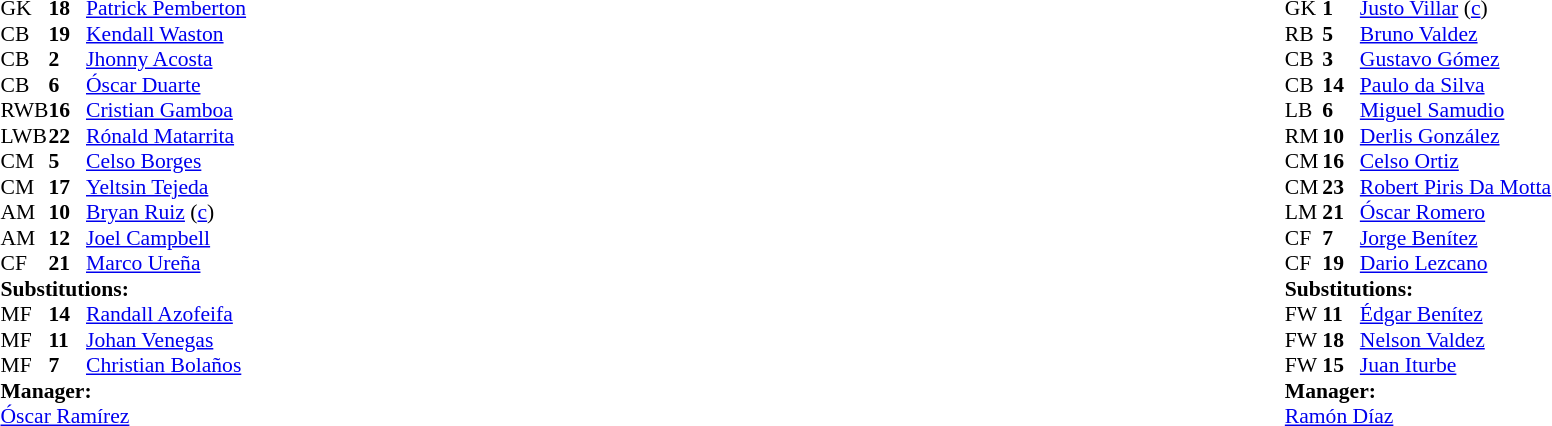<table style="width:100%">
<tr>
<td style="vertical-align:top; width:40%"><br><table style="font-size: 90%" cellspacing="0" cellpadding="0">
<tr>
<th width=25></th>
<th width=25></th>
</tr>
<tr>
<td>GK</td>
<td><strong>18</strong></td>
<td><a href='#'>Patrick Pemberton</a></td>
</tr>
<tr>
<td>CB</td>
<td><strong>19</strong></td>
<td><a href='#'>Kendall Waston</a></td>
<td></td>
</tr>
<tr>
<td>CB</td>
<td><strong>2</strong></td>
<td><a href='#'>Jhonny Acosta</a></td>
</tr>
<tr>
<td>CB</td>
<td><strong>6</strong></td>
<td><a href='#'>Óscar Duarte</a></td>
</tr>
<tr>
<td>RWB</td>
<td><strong>16</strong></td>
<td><a href='#'>Cristian Gamboa</a></td>
</tr>
<tr>
<td>LWB</td>
<td><strong>22</strong></td>
<td><a href='#'>Rónald Matarrita</a></td>
<td></td>
</tr>
<tr>
<td>CM</td>
<td><strong>5</strong></td>
<td><a href='#'>Celso Borges</a></td>
</tr>
<tr>
<td>CM</td>
<td><strong>17</strong></td>
<td><a href='#'>Yeltsin Tejeda</a></td>
<td></td>
<td></td>
</tr>
<tr>
<td>AM</td>
<td><strong>10</strong></td>
<td><a href='#'>Bryan Ruiz</a> (<a href='#'>c</a>)</td>
<td></td>
<td></td>
</tr>
<tr>
<td>AM</td>
<td><strong>12</strong></td>
<td><a href='#'>Joel Campbell</a></td>
<td></td>
<td></td>
</tr>
<tr>
<td>CF</td>
<td><strong>21</strong></td>
<td><a href='#'>Marco Ureña</a></td>
</tr>
<tr>
<td colspan=3><strong>Substitutions:</strong></td>
</tr>
<tr>
<td>MF</td>
<td><strong>14</strong></td>
<td><a href='#'>Randall Azofeifa</a></td>
<td></td>
<td></td>
</tr>
<tr>
<td>MF</td>
<td><strong>11</strong></td>
<td><a href='#'>Johan Venegas</a></td>
<td></td>
<td></td>
</tr>
<tr>
<td>MF</td>
<td><strong>7</strong></td>
<td><a href='#'>Christian Bolaños</a></td>
<td></td>
<td></td>
</tr>
<tr>
<td colspan=3><strong>Manager:</strong></td>
</tr>
<tr>
<td colspan=4><a href='#'>Óscar Ramírez</a></td>
</tr>
</table>
</td>
<td valign="top"></td>
<td style="vertical-align:top; width:50%"><br><table cellspacing="0" cellpadding="0" style="font-size:90%; margin:auto">
<tr>
<th width=25></th>
<th width=25></th>
</tr>
<tr>
<td>GK</td>
<td><strong>1</strong></td>
<td><a href='#'>Justo Villar</a> (<a href='#'>c</a>)</td>
</tr>
<tr>
<td>RB</td>
<td><strong>5</strong></td>
<td><a href='#'>Bruno Valdez</a></td>
</tr>
<tr>
<td>CB</td>
<td><strong>3</strong></td>
<td><a href='#'>Gustavo Gómez</a></td>
</tr>
<tr>
<td>CB</td>
<td><strong>14</strong></td>
<td><a href='#'>Paulo da Silva</a></td>
</tr>
<tr>
<td>LB</td>
<td><strong>6</strong></td>
<td><a href='#'>Miguel Samudio</a></td>
</tr>
<tr>
<td>RM</td>
<td><strong>10</strong></td>
<td><a href='#'>Derlis González</a></td>
<td></td>
<td></td>
</tr>
<tr>
<td>CM</td>
<td><strong>16</strong></td>
<td><a href='#'>Celso Ortiz</a></td>
</tr>
<tr>
<td>CM</td>
<td><strong>23</strong></td>
<td><a href='#'>Robert Piris Da Motta</a></td>
</tr>
<tr>
<td>LM</td>
<td><strong>21</strong></td>
<td><a href='#'>Óscar Romero</a></td>
<td></td>
<td></td>
</tr>
<tr>
<td>CF</td>
<td><strong>7</strong></td>
<td><a href='#'>Jorge Benítez</a></td>
<td></td>
<td></td>
</tr>
<tr>
<td>CF</td>
<td><strong>19</strong></td>
<td><a href='#'>Dario Lezcano</a></td>
</tr>
<tr>
<td colspan=3><strong>Substitutions:</strong></td>
</tr>
<tr>
<td>FW</td>
<td><strong>11</strong></td>
<td><a href='#'>Édgar Benítez</a></td>
<td></td>
<td></td>
</tr>
<tr>
<td>FW</td>
<td><strong>18</strong></td>
<td><a href='#'>Nelson Valdez</a></td>
<td></td>
<td></td>
</tr>
<tr>
<td>FW</td>
<td><strong>15</strong></td>
<td><a href='#'>Juan Iturbe</a></td>
<td></td>
<td></td>
</tr>
<tr>
<td colspan=3><strong>Manager:</strong></td>
</tr>
<tr>
<td colspan=3> <a href='#'>Ramón Díaz</a></td>
</tr>
</table>
</td>
</tr>
</table>
